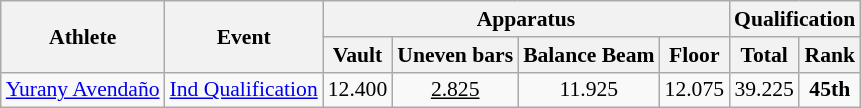<table class="wikitable" style="font-size:90%">
<tr>
<th rowspan="2">Athlete</th>
<th rowspan="2">Event</th>
<th colspan = "4">Apparatus</th>
<th colspan = "2">Qualification</th>
</tr>
<tr>
<th>Vault</th>
<th>Uneven bars</th>
<th>Balance Beam</th>
<th>Floor</th>
<th>Total</th>
<th>Rank</th>
</tr>
<tr>
<td><a href='#'>Yurany Avendaño</a></td>
<td><a href='#'>Ind Qualification</a></td>
<td align=center>12.400</td>
<td align=center><u>2.825</u></td>
<td align=center>11.925</td>
<td align=center>12.075</td>
<td align=center>39.225</td>
<td align=center><strong>45th</strong></td>
</tr>
</table>
